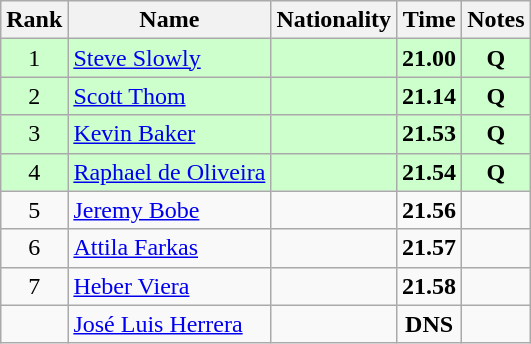<table class="wikitable sortable" style="text-align:center">
<tr>
<th>Rank</th>
<th>Name</th>
<th>Nationality</th>
<th>Time</th>
<th>Notes</th>
</tr>
<tr bgcolor=ccffcc>
<td>1</td>
<td align=left><a href='#'>Steve Slowly</a></td>
<td align=left></td>
<td><strong>21.00</strong></td>
<td><strong>Q</strong></td>
</tr>
<tr bgcolor=ccffcc>
<td>2</td>
<td align=left><a href='#'>Scott Thom</a></td>
<td align=left></td>
<td><strong>21.14</strong></td>
<td><strong>Q</strong></td>
</tr>
<tr bgcolor=ccffcc>
<td>3</td>
<td align=left><a href='#'>Kevin Baker</a></td>
<td align=left></td>
<td><strong>21.53</strong></td>
<td><strong>Q</strong></td>
</tr>
<tr bgcolor=ccffcc>
<td>4</td>
<td align=left><a href='#'>Raphael de Oliveira</a></td>
<td align=left></td>
<td><strong>21.54</strong></td>
<td><strong>Q</strong></td>
</tr>
<tr>
<td>5</td>
<td align=left><a href='#'>Jeremy Bobe</a></td>
<td align=left></td>
<td><strong>21.56</strong></td>
<td></td>
</tr>
<tr>
<td>6</td>
<td align=left><a href='#'>Attila Farkas</a></td>
<td align=left></td>
<td><strong>21.57</strong></td>
<td></td>
</tr>
<tr>
<td>7</td>
<td align=left><a href='#'>Heber Viera</a></td>
<td align=left></td>
<td><strong>21.58</strong></td>
<td></td>
</tr>
<tr>
<td></td>
<td align=left><a href='#'>José Luis Herrera</a></td>
<td align=left></td>
<td><strong>DNS</strong></td>
<td></td>
</tr>
</table>
